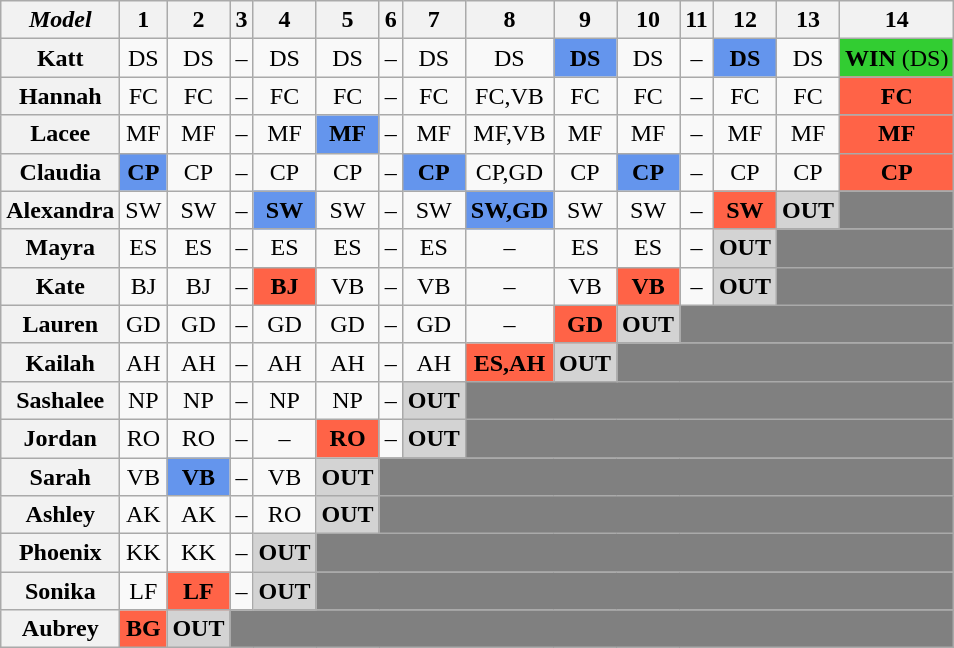<table class="wikitable" style="text-align:center">
<tr>
<th><em>Model</em></th>
<th>1</th>
<th>2</th>
<th>3</th>
<th>4</th>
<th>5</th>
<th>6</th>
<th>7</th>
<th>8</th>
<th>9</th>
<th>10</th>
<th>11</th>
<th>12</th>
<th>13</th>
<th>14</th>
</tr>
<tr>
<th>Katt</th>
<td>DS</td>
<td>DS</td>
<td>–</td>
<td>DS</td>
<td>DS</td>
<td>–</td>
<td>DS</td>
<td>DS</td>
<td bgcolor="cornflowerblue"><strong>DS</strong></td>
<td>DS</td>
<td>–</td>
<td bgcolor="cornflowerblue"><strong>DS</strong></td>
<td>DS</td>
<td style="background:Limegreen;"><strong>WIN</strong> (DS)</td>
</tr>
<tr>
<th>Hannah</th>
<td>FC</td>
<td>FC</td>
<td>–</td>
<td>FC</td>
<td>FC</td>
<td>–</td>
<td>FC</td>
<td>FC,VB</td>
<td>FC</td>
<td>FC</td>
<td>–</td>
<td>FC</td>
<td>FC</td>
<td style="background:tomato;"><strong>FC</strong></td>
</tr>
<tr>
<th>Lacee</th>
<td>MF</td>
<td>MF</td>
<td>–</td>
<td>MF</td>
<td bgcolor="cornflowerblue"><strong>MF</strong></td>
<td>–</td>
<td>MF</td>
<td>MF,VB</td>
<td>MF</td>
<td>MF</td>
<td>–</td>
<td>MF</td>
<td>MF</td>
<td style="background:tomato;"><strong>MF</strong></td>
</tr>
<tr>
<th>Claudia</th>
<td bgcolor="cornflowerblue"><strong>CP</strong></td>
<td>CP</td>
<td>–</td>
<td>CP</td>
<td>CP</td>
<td>–</td>
<td bgcolor="cornflowerblue"><strong>CP</strong></td>
<td>CP,GD</td>
<td>CP</td>
<td bgcolor="cornflowerblue"><strong>CP</strong></td>
<td>–</td>
<td>CP</td>
<td>CP</td>
<td bgcolor="tomato"><strong>CP</strong></td>
</tr>
<tr>
<th>Alexandra</th>
<td>SW</td>
<td>SW</td>
<td>–</td>
<td bgcolor="cornflowerblue"><strong>SW</strong></td>
<td>SW</td>
<td>–</td>
<td>SW</td>
<td bgcolor="cornflowerblue"><strong>SW,GD</strong></td>
<td>SW</td>
<td>SW</td>
<td>–</td>
<td bgcolor="tomato"><strong>SW</strong></td>
<td bgcolor="lightgray"><strong>OUT</strong></td>
<td style="background:gray;" colspan="1"></td>
</tr>
<tr>
<th>Mayra</th>
<td>ES</td>
<td>ES</td>
<td>–</td>
<td>ES</td>
<td>ES</td>
<td>–</td>
<td>ES</td>
<td>–</td>
<td>ES</td>
<td>ES</td>
<td>–</td>
<td bgcolor="lightgray"><strong>OUT</strong></td>
<td style="background:gray;" colspan="2"></td>
</tr>
<tr>
<th>Kate</th>
<td>BJ</td>
<td>BJ</td>
<td>–</td>
<td bgcolor="tomato"><strong>BJ</strong></td>
<td>VB</td>
<td>–</td>
<td>VB</td>
<td>–</td>
<td>VB</td>
<td bgcolor="tomato"><strong>VB</strong></td>
<td>–</td>
<td bgcolor="lightgray"><strong>OUT</strong></td>
<td style="background:gray;" colspan="3"></td>
</tr>
<tr>
<th>Lauren</th>
<td>GD</td>
<td>GD</td>
<td>–</td>
<td>GD</td>
<td>GD</td>
<td>–</td>
<td>GD</td>
<td>–</td>
<td bgcolor="tomato"><strong>GD</strong></td>
<td bgcolor="lightgray"><strong>OUT</strong></td>
<td style="background:gray;" colspan="4"></td>
</tr>
<tr>
<th>Kailah</th>
<td>AH</td>
<td>AH</td>
<td>–</td>
<td>AH</td>
<td>AH</td>
<td>–</td>
<td>AH</td>
<td bgcolor="tomato"><strong>ES,AH</strong></td>
<td bgcolor="lightgray"><strong>OUT</strong></td>
<td style="background:gray;" colspan="5"></td>
</tr>
<tr>
<th>Sashalee</th>
<td>NP</td>
<td>NP</td>
<td>–</td>
<td>NP</td>
<td>NP</td>
<td>–</td>
<td bgcolor="lightgray"><strong>OUT</strong></td>
<td style="background:gray;" colspan="7"></td>
</tr>
<tr>
<th>Jordan</th>
<td>RO</td>
<td>RO</td>
<td>–</td>
<td>–</td>
<td bgcolor="tomato"><strong>RO</strong></td>
<td>–</td>
<td bgcolor="lightgray"><strong>OUT</strong></td>
<td style="background:gray;" colspan="7"></td>
</tr>
<tr>
<th>Sarah</th>
<td>VB</td>
<td bgcolor="cornflowerblue"><strong>VB</strong></td>
<td>–</td>
<td>VB</td>
<td bgcolor="lightgray"><strong>OUT</strong></td>
<td style="background:gray;" colspan="9"></td>
</tr>
<tr>
<th>Ashley</th>
<td>AK</td>
<td>AK</td>
<td>–</td>
<td>RO</td>
<td bgcolor="lightgray"><strong>OUT</strong></td>
<td style="background:gray;" colspan="9"></td>
</tr>
<tr>
<th>Phoenix</th>
<td>KK</td>
<td>KK</td>
<td>–</td>
<td bgcolor="lightgray"><strong>OUT</strong></td>
<td style="background:gray;" colspan="10"></td>
</tr>
<tr>
<th>Sonika</th>
<td>LF</td>
<td bgcolor="tomato"><strong>LF</strong></td>
<td>–</td>
<td bgcolor="lightgray"><strong>OUT</strong></td>
<td style="background:gray;" colspan="10"></td>
</tr>
<tr>
<th>Aubrey</th>
<td bgcolor="tomato"><strong>BG</strong></td>
<td bgcolor="lightgray"><strong>OUT</strong></td>
<td style="background:gray;" colspan="20"></td>
</tr>
</table>
